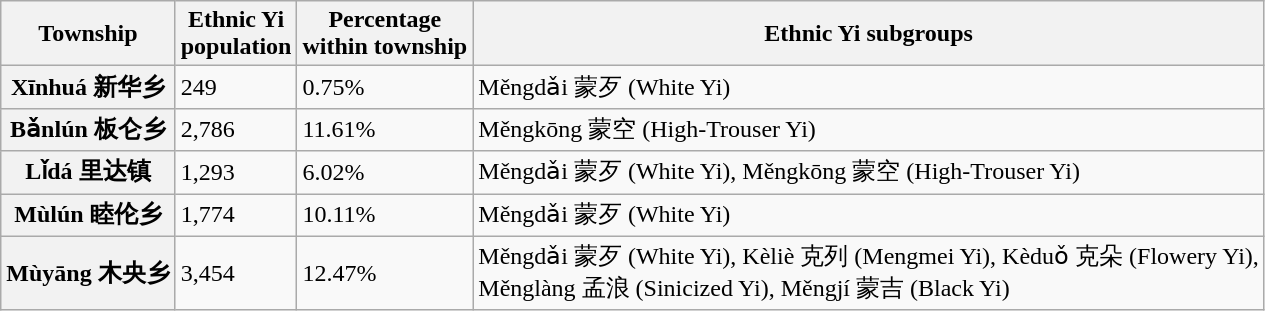<table class="wikitable">
<tr>
<th c=01>Township</th>
<th c=02>Ethnic Yi <br>population</th>
<th c=03>Percentage <br>within township</th>
<th c=04>Ethnic Yi subgroups</th>
</tr>
<tr>
<th c=01>Xīnhuá 新华乡</th>
<td c=02>249</td>
<td c=03>0.75%</td>
<td c=04>Měngdǎi 蒙歹 (White Yi)</td>
</tr>
<tr>
<th c=01>Bǎnlún 板仑乡</th>
<td c=02>2,786</td>
<td c=03>11.61%</td>
<td c=04>Měngkōng 蒙空 (High-Trouser Yi)</td>
</tr>
<tr>
<th c=01>Lǐdá 里达镇</th>
<td c=02>1,293</td>
<td c=03>6.02%</td>
<td c=04>Měngdǎi 蒙歹 (White Yi), Měngkōng 蒙空 (High-Trouser Yi)</td>
</tr>
<tr>
<th c=01>Mùlún 睦伦乡</th>
<td c=02>1,774</td>
<td c=03>10.11%</td>
<td c=04>Měngdǎi 蒙歹 (White Yi)</td>
</tr>
<tr>
<th c=01>Mùyāng 木央乡</th>
<td c=02>3,454</td>
<td c=03>12.47%</td>
<td c=04>Měngdǎi 蒙歹 (White Yi), Kèliè 克列 (Mengmei Yi), Kèduǒ 克朵 (Flowery Yi), <br>Měnglàng 孟浪 (Sinicized Yi), Měngjí 蒙吉 (Black Yi)</td>
</tr>
</table>
